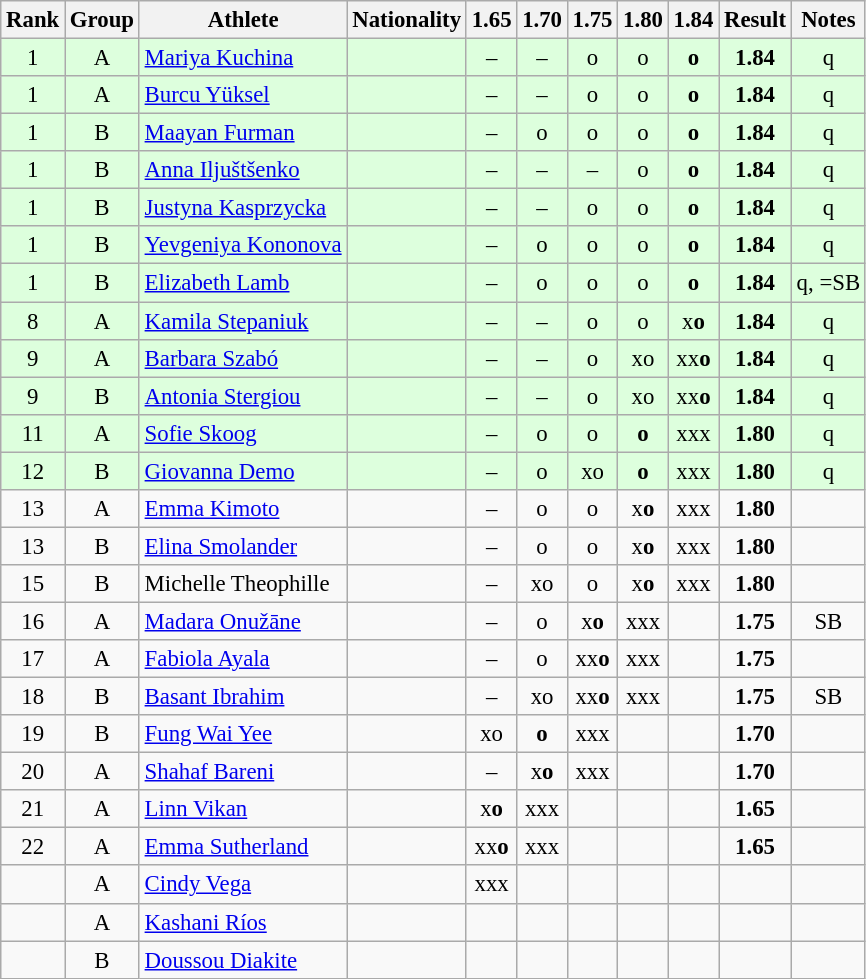<table class="wikitable sortable" style="text-align:center;font-size:95%">
<tr>
<th>Rank</th>
<th>Group</th>
<th>Athlete</th>
<th>Nationality</th>
<th>1.65</th>
<th>1.70</th>
<th>1.75</th>
<th>1.80</th>
<th>1.84</th>
<th>Result</th>
<th>Notes</th>
</tr>
<tr bgcolor=ddffdd>
<td>1</td>
<td>A</td>
<td align="left"><a href='#'>Mariya Kuchina</a></td>
<td align=left></td>
<td>–</td>
<td>–</td>
<td>o</td>
<td>o</td>
<td><strong>o</strong></td>
<td><strong>1.84</strong></td>
<td>q</td>
</tr>
<tr bgcolor=ddffdd>
<td>1</td>
<td>A</td>
<td align="left"><a href='#'>Burcu Yüksel</a></td>
<td align=left></td>
<td>–</td>
<td>–</td>
<td>o</td>
<td>o</td>
<td><strong>o</strong></td>
<td><strong>1.84</strong></td>
<td>q</td>
</tr>
<tr bgcolor=ddffdd>
<td>1</td>
<td>B</td>
<td align="left"><a href='#'>Maayan Furman</a></td>
<td align=left></td>
<td>–</td>
<td>o</td>
<td>o</td>
<td>o</td>
<td><strong>o</strong></td>
<td><strong>1.84</strong></td>
<td>q</td>
</tr>
<tr bgcolor=ddffdd>
<td>1</td>
<td>B</td>
<td align="left"><a href='#'>Anna Iljuštšenko</a></td>
<td align=left></td>
<td>–</td>
<td>–</td>
<td>–</td>
<td>o</td>
<td><strong>o</strong></td>
<td><strong>1.84</strong></td>
<td>q</td>
</tr>
<tr bgcolor=ddffdd>
<td>1</td>
<td>B</td>
<td align="left"><a href='#'>Justyna Kasprzycka</a></td>
<td align=left></td>
<td>–</td>
<td>–</td>
<td>o</td>
<td>o</td>
<td><strong>o</strong></td>
<td><strong>1.84</strong></td>
<td>q</td>
</tr>
<tr bgcolor=ddffdd>
<td>1</td>
<td>B</td>
<td align="left"><a href='#'>Yevgeniya Kononova</a></td>
<td align=left></td>
<td>–</td>
<td>o</td>
<td>o</td>
<td>o</td>
<td><strong>o</strong></td>
<td><strong>1.84</strong></td>
<td>q</td>
</tr>
<tr bgcolor=ddffdd>
<td>1</td>
<td>B</td>
<td align="left"><a href='#'>Elizabeth Lamb</a></td>
<td align=left></td>
<td>–</td>
<td>o</td>
<td>o</td>
<td>o</td>
<td><strong>o</strong></td>
<td><strong>1.84</strong></td>
<td>q, =SB</td>
</tr>
<tr bgcolor=ddffdd>
<td>8</td>
<td>A</td>
<td align="left"><a href='#'>Kamila Stepaniuk</a></td>
<td align=left></td>
<td>–</td>
<td>–</td>
<td>o</td>
<td>o</td>
<td>x<strong>o</strong></td>
<td><strong>1.84</strong></td>
<td>q</td>
</tr>
<tr bgcolor=ddffdd>
<td>9</td>
<td>A</td>
<td align="left"><a href='#'>Barbara Szabó</a></td>
<td align=left></td>
<td>–</td>
<td>–</td>
<td>o</td>
<td>xo</td>
<td>xx<strong>o</strong></td>
<td><strong>1.84</strong></td>
<td>q</td>
</tr>
<tr bgcolor=ddffdd>
<td>9</td>
<td>B</td>
<td align="left"><a href='#'>Antonia Stergiou</a></td>
<td align=left></td>
<td>–</td>
<td>–</td>
<td>o</td>
<td>xo</td>
<td>xx<strong>o</strong></td>
<td><strong>1.84</strong></td>
<td>q</td>
</tr>
<tr bgcolor=ddffdd>
<td>11</td>
<td>A</td>
<td align="left"><a href='#'>Sofie Skoog</a></td>
<td align=left></td>
<td>–</td>
<td>o</td>
<td>o</td>
<td><strong>o</strong></td>
<td>xxx</td>
<td><strong>1.80</strong></td>
<td>q</td>
</tr>
<tr bgcolor=ddffdd>
<td>12</td>
<td>B</td>
<td align="left"><a href='#'>Giovanna Demo</a></td>
<td align=left></td>
<td>–</td>
<td>o</td>
<td>xo</td>
<td><strong>o</strong></td>
<td>xxx</td>
<td><strong>1.80</strong></td>
<td>q</td>
</tr>
<tr>
<td>13</td>
<td>A</td>
<td align="left"><a href='#'>Emma Kimoto</a></td>
<td align=left></td>
<td>–</td>
<td>o</td>
<td>o</td>
<td>x<strong>o</strong></td>
<td>xxx</td>
<td><strong>1.80</strong></td>
<td></td>
</tr>
<tr>
<td>13</td>
<td>B</td>
<td align="left"><a href='#'>Elina Smolander</a></td>
<td align=left></td>
<td>–</td>
<td>o</td>
<td>o</td>
<td>x<strong>o</strong></td>
<td>xxx</td>
<td><strong>1.80</strong></td>
<td></td>
</tr>
<tr>
<td>15</td>
<td>B</td>
<td align="left">Michelle Theophille</td>
<td align=left></td>
<td>–</td>
<td>xo</td>
<td>o</td>
<td>x<strong>o</strong></td>
<td>xxx</td>
<td><strong>1.80</strong></td>
<td></td>
</tr>
<tr>
<td>16</td>
<td>A</td>
<td align="left"><a href='#'>Madara Onužāne</a></td>
<td align=left></td>
<td>–</td>
<td>o</td>
<td>x<strong>o</strong></td>
<td>xxx</td>
<td></td>
<td><strong>1.75</strong></td>
<td>SB</td>
</tr>
<tr>
<td>17</td>
<td>A</td>
<td align="left"><a href='#'>Fabiola Ayala</a></td>
<td align=left></td>
<td>–</td>
<td>o</td>
<td>xx<strong>o</strong></td>
<td>xxx</td>
<td></td>
<td><strong>1.75</strong></td>
<td></td>
</tr>
<tr>
<td>18</td>
<td>B</td>
<td align="left"><a href='#'>Basant Ibrahim</a></td>
<td align=left></td>
<td>–</td>
<td>xo</td>
<td>xx<strong>o</strong></td>
<td>xxx</td>
<td></td>
<td><strong>1.75</strong></td>
<td>SB</td>
</tr>
<tr>
<td>19</td>
<td>B</td>
<td align="left"><a href='#'>Fung Wai Yee</a></td>
<td align=left></td>
<td>xo</td>
<td><strong>o</strong></td>
<td>xxx</td>
<td></td>
<td></td>
<td><strong>1.70</strong></td>
<td></td>
</tr>
<tr>
<td>20</td>
<td>A</td>
<td align="left"><a href='#'>Shahaf Bareni</a></td>
<td align=left></td>
<td>–</td>
<td>x<strong>o</strong></td>
<td>xxx</td>
<td></td>
<td></td>
<td><strong>1.70</strong></td>
<td></td>
</tr>
<tr>
<td>21</td>
<td>A</td>
<td align="left"><a href='#'>Linn Vikan</a></td>
<td align=left></td>
<td>x<strong>o</strong></td>
<td>xxx</td>
<td></td>
<td></td>
<td></td>
<td><strong>1.65</strong></td>
<td></td>
</tr>
<tr>
<td>22</td>
<td>A</td>
<td align="left"><a href='#'>Emma Sutherland</a></td>
<td align=left></td>
<td>xx<strong>o</strong></td>
<td>xxx</td>
<td></td>
<td></td>
<td></td>
<td><strong>1.65</strong></td>
<td></td>
</tr>
<tr>
<td></td>
<td>A</td>
<td align="left"><a href='#'>Cindy Vega</a></td>
<td align=left></td>
<td>xxx</td>
<td></td>
<td></td>
<td></td>
<td></td>
<td><strong></strong></td>
<td></td>
</tr>
<tr>
<td></td>
<td>A</td>
<td align="left"><a href='#'>Kashani Ríos</a></td>
<td align=left></td>
<td></td>
<td></td>
<td></td>
<td></td>
<td></td>
<td><strong></strong></td>
<td></td>
</tr>
<tr>
<td></td>
<td>B</td>
<td align="left"><a href='#'>Doussou Diakite</a></td>
<td align=left></td>
<td></td>
<td></td>
<td></td>
<td></td>
<td></td>
<td><strong></strong></td>
<td></td>
</tr>
</table>
